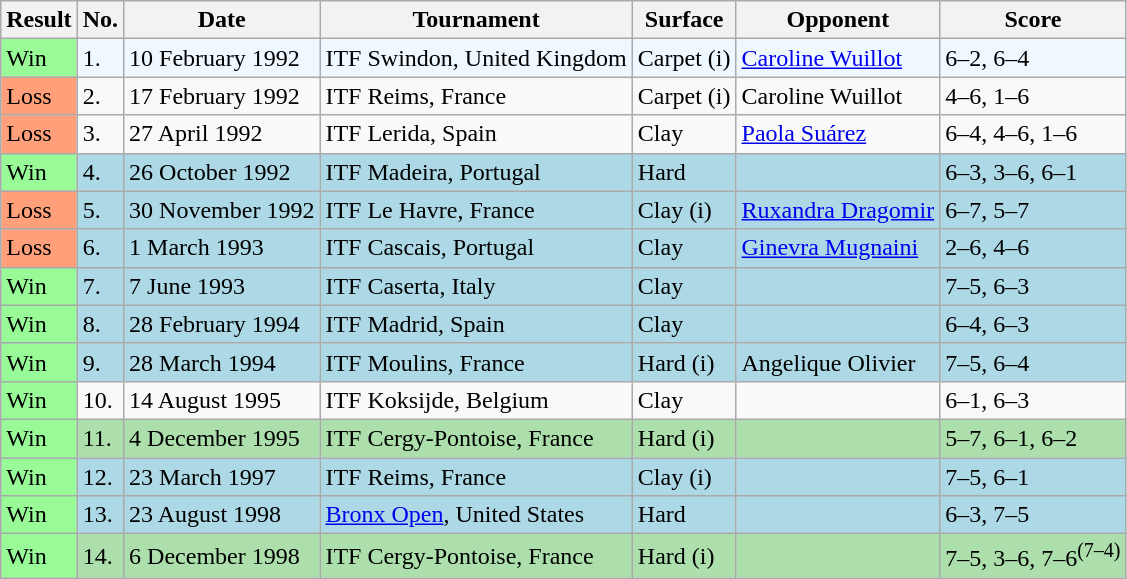<table class="sortable wikitable">
<tr>
<th>Result</th>
<th>No.</th>
<th>Date</th>
<th>Tournament</th>
<th>Surface</th>
<th>Opponent</th>
<th class="unsortable">Score</th>
</tr>
<tr style="background:#f0f8ff;">
<td style="background:#98fb98;">Win</td>
<td>1.</td>
<td>10 February 1992</td>
<td>ITF Swindon, United Kingdom</td>
<td>Carpet (i)</td>
<td> <a href='#'>Caroline Wuillot</a></td>
<td>6–2, 6–4</td>
</tr>
<tr>
<td style="background:#ffa07a;">Loss</td>
<td>2.</td>
<td>17 February 1992</td>
<td>ITF Reims, France</td>
<td>Carpet (i)</td>
<td> Caroline Wuillot</td>
<td>4–6, 1–6</td>
</tr>
<tr>
<td style="background:#ffa07a;">Loss</td>
<td>3.</td>
<td>27 April 1992</td>
<td>ITF Lerida, Spain</td>
<td>Clay</td>
<td> <a href='#'>Paola Suárez</a></td>
<td>6–4, 4–6, 1–6</td>
</tr>
<tr style="background:lightblue;">
<td style="background:#98fb98;">Win</td>
<td>4.</td>
<td>26 October 1992</td>
<td>ITF Madeira, Portugal</td>
<td>Hard</td>
<td> </td>
<td>6–3, 3–6, 6–1</td>
</tr>
<tr style="background:lightblue;">
<td style="background:#ffa07a;">Loss</td>
<td>5.</td>
<td>30 November 1992</td>
<td>ITF Le Havre, France</td>
<td>Clay (i)</td>
<td> <a href='#'>Ruxandra Dragomir</a></td>
<td>6–7, 5–7</td>
</tr>
<tr bgcolor="lightblue">
<td style="background:#ffa07a;">Loss</td>
<td>6.</td>
<td>1 March 1993</td>
<td>ITF Cascais, Portugal</td>
<td>Clay</td>
<td> <a href='#'>Ginevra Mugnaini</a></td>
<td>2–6, 4–6</td>
</tr>
<tr style="background:lightblue;">
<td style="background:#98fb98;">Win</td>
<td>7.</td>
<td>7 June 1993</td>
<td>ITF Caserta, Italy</td>
<td>Clay</td>
<td> </td>
<td>7–5, 6–3</td>
</tr>
<tr style="background:lightblue;">
<td style="background:#98fb98;">Win</td>
<td>8.</td>
<td>28 February 1994</td>
<td>ITF Madrid, Spain</td>
<td>Clay</td>
<td> </td>
<td>6–4, 6–3</td>
</tr>
<tr style="background:lightblue;">
<td style="background:#98fb98;">Win</td>
<td>9.</td>
<td>28 March 1994</td>
<td>ITF Moulins, France</td>
<td>Hard (i)</td>
<td> Angelique Olivier</td>
<td>7–5, 6–4</td>
</tr>
<tr>
<td style="background:#98fb98;">Win</td>
<td>10.</td>
<td>14 August 1995</td>
<td>ITF Koksijde, Belgium</td>
<td>Clay</td>
<td> </td>
<td>6–1, 6–3</td>
</tr>
<tr style="background:#addfad;">
<td style="background:#98fb98;">Win</td>
<td>11.</td>
<td>4 December 1995</td>
<td>ITF Cergy-Pontoise, France</td>
<td>Hard (i)</td>
<td> </td>
<td>5–7, 6–1, 6–2</td>
</tr>
<tr style="background:lightblue;">
<td style="background:#98fb98;">Win</td>
<td>12.</td>
<td>23 March 1997</td>
<td>ITF Reims, France</td>
<td>Clay (i)</td>
<td> </td>
<td>7–5, 6–1</td>
</tr>
<tr style="background:lightblue;">
<td style="background:#98fb98;">Win</td>
<td>13.</td>
<td>23 August 1998</td>
<td><a href='#'>Bronx Open</a>, United States</td>
<td>Hard</td>
<td> </td>
<td>6–3, 7–5</td>
</tr>
<tr style="background:#addfad;">
<td style="background:#98fb98;">Win</td>
<td>14.</td>
<td>6 December 1998</td>
<td>ITF Cergy-Pontoise, France</td>
<td>Hard (i)</td>
<td> </td>
<td>7–5, 3–6, 7–6<sup>(7–4)</sup></td>
</tr>
</table>
